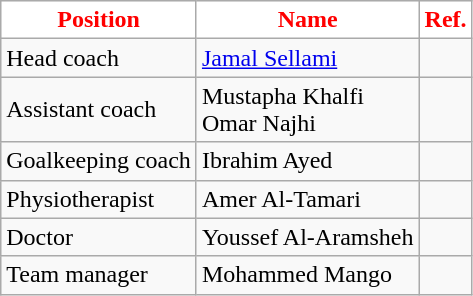<table class="wikitable">
<tr>
<th style="color:#FF0000;background:#FFFFFF">Position</th>
<th style="color:#FF0000;background:#FFFFFF">Name</th>
<th style="color:#FF0000;background:#FFFFFF">Ref.</th>
</tr>
<tr>
<td>Head coach</td>
<td> <a href='#'>Jamal Sellami</a></td>
<td></td>
</tr>
<tr>
<td>Assistant coach</td>
<td> Mustapha Khalfi <br>  Omar Najhi</td>
<td></td>
</tr>
<tr>
<td>Goalkeeping coach</td>
<td> Ibrahim Ayed</td>
<td></td>
</tr>
<tr>
<td>Physiotherapist</td>
<td> Amer Al-Tamari</td>
<td></td>
</tr>
<tr>
<td>Doctor</td>
<td> Youssef Al-Aramsheh</td>
<td></td>
</tr>
<tr>
<td>Team manager</td>
<td> Mohammed Mango</td>
<td></td>
</tr>
</table>
